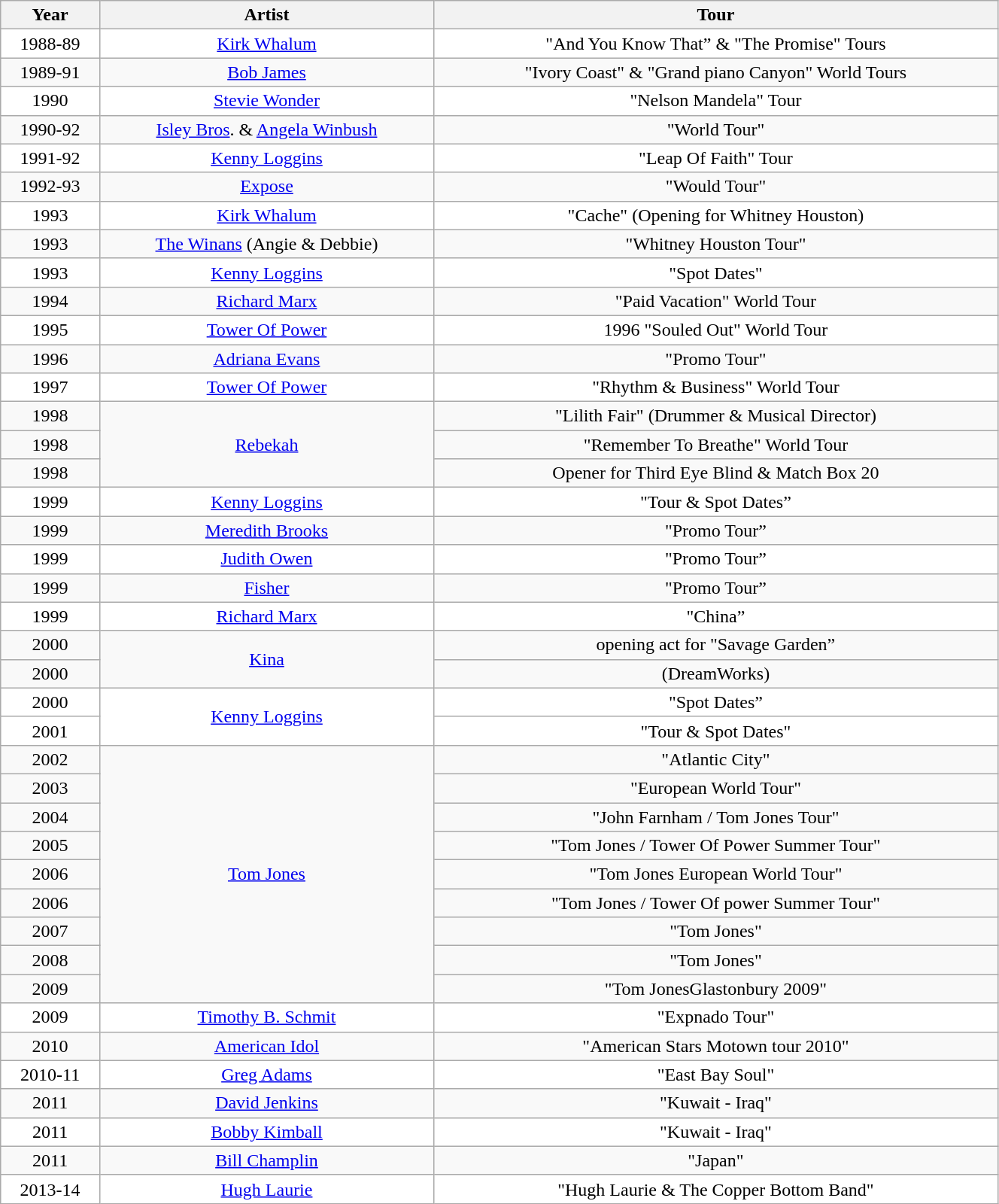<table class="wikitable collapsible collapsed" style="width: 70%; text-align:center;">
<tr>
<th>Year</th>
<th>Artist</th>
<th>Tour</th>
</tr>
<tr style="background:#fff;">
<td>1988-89</td>
<td><a href='#'>Kirk Whalum</a></td>
<td>"And You Know That” & "The Promise" Tours</td>
</tr>
<tr>
<td>1989-91</td>
<td><a href='#'>Bob James</a></td>
<td>"Ivory Coast" & "Grand piano Canyon" World Tours</td>
</tr>
<tr style="background:#fff;">
<td>1990</td>
<td><a href='#'>Stevie Wonder</a></td>
<td>"Nelson Mandela" Tour</td>
</tr>
<tr>
<td>1990-92</td>
<td><a href='#'>Isley Bros</a>. & <a href='#'>Angela Winbush</a></td>
<td>"World Tour"</td>
</tr>
<tr style="background:#fff;">
<td>1991-92</td>
<td><a href='#'>Kenny Loggins</a></td>
<td>"Leap Of Faith" Tour</td>
</tr>
<tr>
<td>1992-93</td>
<td><a href='#'>Expose</a></td>
<td>"Would Tour"</td>
</tr>
<tr style="background:#fff;">
<td>1993</td>
<td><a href='#'>Kirk Whalum</a></td>
<td>"Cache" (Opening for Whitney Houston)</td>
</tr>
<tr>
<td>1993</td>
<td><a href='#'>The Winans</a> (Angie & Debbie)</td>
<td>"Whitney Houston Tour"</td>
</tr>
<tr style="background:#fff;">
<td>1993</td>
<td><a href='#'>Kenny Loggins</a></td>
<td>"Spot Dates"</td>
</tr>
<tr>
<td>1994</td>
<td><a href='#'>Richard Marx</a></td>
<td>"Paid Vacation" World Tour</td>
</tr>
<tr style="background:#fff;">
<td>1995</td>
<td><a href='#'>Tower Of Power</a></td>
<td>1996 "Souled Out" World Tour</td>
</tr>
<tr>
<td>1996</td>
<td><a href='#'>Adriana Evans</a></td>
<td>"Promo Tour"</td>
</tr>
<tr style="background:#fff;">
<td>1997</td>
<td><a href='#'>Tower Of Power</a></td>
<td>"Rhythm & Business" World Tour</td>
</tr>
<tr>
<td>1998</td>
<td rowspan = "3"><a href='#'>Rebekah</a></td>
<td>"Lilith Fair" (Drummer & Musical Director)</td>
</tr>
<tr>
<td>1998</td>
<td>"Remember To Breathe" World Tour</td>
</tr>
<tr>
<td>1998</td>
<td>Opener for Third Eye Blind & Match Box 20</td>
</tr>
<tr style="background:#fff;">
<td>1999</td>
<td><a href='#'>Kenny Loggins</a></td>
<td>"Tour & Spot Dates”</td>
</tr>
<tr>
<td>1999</td>
<td><a href='#'>Meredith Brooks</a></td>
<td>"Promo Tour”</td>
</tr>
<tr style="background:#fff;">
<td>1999</td>
<td><a href='#'>Judith Owen</a></td>
<td>"Promo Tour”</td>
</tr>
<tr>
<td>1999</td>
<td><a href='#'>Fisher</a></td>
<td>"Promo Tour”</td>
</tr>
<tr style="background:#fff;">
<td>1999</td>
<td><a href='#'>Richard Marx</a></td>
<td>"China”</td>
</tr>
<tr>
<td>2000</td>
<td rowspan="2"><a href='#'>Kina</a></td>
<td>opening act for "Savage Garden”</td>
</tr>
<tr>
<td>2000</td>
<td>(DreamWorks)</td>
</tr>
<tr style="background:#fff;">
<td>2000</td>
<td rowspan="2"><a href='#'>Kenny Loggins</a></td>
<td>"Spot Dates”</td>
</tr>
<tr style="background:#fff;">
<td>2001</td>
<td>"Tour & Spot Dates"</td>
</tr>
<tr>
<td>2002</td>
<td rowspan="9"><a href='#'>Tom Jones</a></td>
<td>"Atlantic City"</td>
</tr>
<tr>
<td>2003</td>
<td>"European World Tour"</td>
</tr>
<tr>
<td>2004</td>
<td>"John Farnham / Tom Jones Tour"</td>
</tr>
<tr>
<td>2005</td>
<td>"Tom Jones / Tower Of Power Summer Tour"</td>
</tr>
<tr>
<td>2006</td>
<td>"Tom Jones European World Tour"</td>
</tr>
<tr>
<td>2006</td>
<td>"Tom Jones / Tower Of power Summer Tour"</td>
</tr>
<tr>
<td>2007</td>
<td>"Tom Jones"</td>
</tr>
<tr>
<td>2008</td>
<td>"Tom Jones"</td>
</tr>
<tr>
<td>2009</td>
<td>"Tom JonesGlastonbury 2009"</td>
</tr>
<tr style="background:#fff;">
<td>2009</td>
<td><a href='#'>Timothy B. Schmit</a></td>
<td>"Expnado Tour"</td>
</tr>
<tr>
<td>2010</td>
<td><a href='#'>American Idol</a></td>
<td>"American Stars Motown tour 2010"</td>
</tr>
<tr style="background:#fff;">
<td>2010-11</td>
<td><a href='#'>Greg Adams</a></td>
<td>"East Bay Soul"</td>
</tr>
<tr>
<td>2011</td>
<td><a href='#'>David Jenkins</a></td>
<td>"Kuwait - Iraq"</td>
</tr>
<tr style="background:#fff;">
<td>2011</td>
<td><a href='#'>Bobby Kimball</a></td>
<td>"Kuwait - Iraq"</td>
</tr>
<tr>
<td>2011</td>
<td><a href='#'>Bill Champlin</a></td>
<td>"Japan"</td>
</tr>
<tr style="background:#fff;">
<td>2013-14</td>
<td><a href='#'>Hugh Laurie</a></td>
<td>"Hugh Laurie & The Copper Bottom Band"</td>
</tr>
</table>
